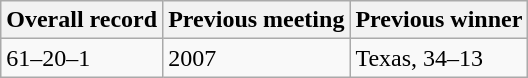<table class="wikitable">
<tr>
<th>Overall record</th>
<th>Previous meeting</th>
<th>Previous winner</th>
</tr>
<tr>
<td>61–20–1</td>
<td>2007</td>
<td>Texas, 34–13</td>
</tr>
</table>
